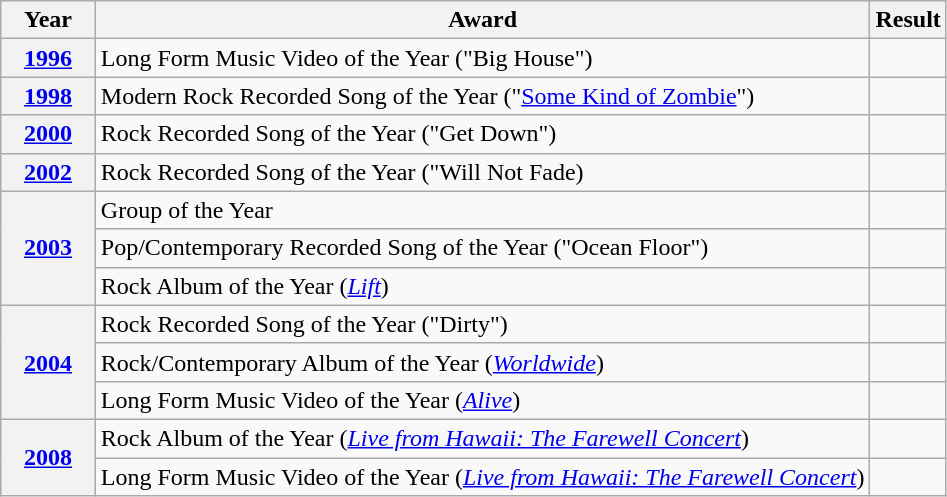<table class="wikitable">
<tr>
<th style="width:10%;">Year</th>
<th>Award</th>
<th>Result</th>
</tr>
<tr>
<th><a href='#'>1996</a></th>
<td>Long Form Music Video of the Year ("Big House")</td>
<td></td>
</tr>
<tr>
<th><a href='#'>1998</a></th>
<td>Modern Rock Recorded Song of the Year ("<a href='#'>Some Kind of Zombie</a>")</td>
<td></td>
</tr>
<tr>
<th><a href='#'>2000</a></th>
<td>Rock Recorded Song of the Year ("Get Down")</td>
<td></td>
</tr>
<tr>
<th><a href='#'>2002</a></th>
<td>Rock Recorded Song of the Year ("Will Not Fade)</td>
<td></td>
</tr>
<tr>
<th rowspan="3"><a href='#'>2003</a></th>
<td>Group of the Year</td>
<td></td>
</tr>
<tr>
<td>Pop/Contemporary Recorded Song of the Year ("Ocean Floor")</td>
<td></td>
</tr>
<tr>
<td>Rock Album of the Year (<em><a href='#'>Lift</a></em>)</td>
<td></td>
</tr>
<tr>
<th rowspan="3"><a href='#'>2004</a></th>
<td>Rock Recorded Song of the Year ("Dirty")</td>
<td></td>
</tr>
<tr>
<td>Rock/Contemporary Album of the Year (<em><a href='#'>Worldwide</a></em>)</td>
<td></td>
</tr>
<tr>
<td>Long Form Music Video of the Year (<em><a href='#'>Alive</a></em>)</td>
<td></td>
</tr>
<tr>
<th rowspan="2"><a href='#'>2008</a></th>
<td>Rock Album of the Year (<em><a href='#'>Live from Hawaii: The Farewell Concert</a></em>)</td>
<td></td>
</tr>
<tr>
<td>Long Form Music Video of the Year (<em><a href='#'>Live from Hawaii: The Farewell Concert</a></em>)</td>
<td></td>
</tr>
</table>
